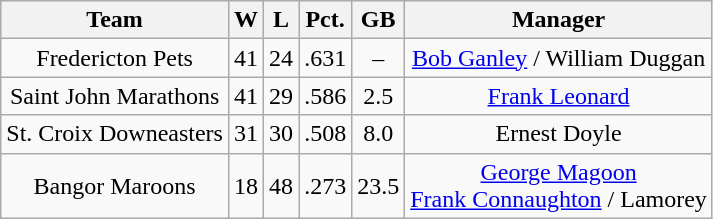<table class="wikitable">
<tr>
<th>Team</th>
<th>W</th>
<th>L</th>
<th>Pct.</th>
<th>GB</th>
<th>Manager</th>
</tr>
<tr align=center>
<td>Fredericton Pets</td>
<td>41</td>
<td>24</td>
<td>.631</td>
<td>–</td>
<td><a href='#'>Bob Ganley</a> / William Duggan</td>
</tr>
<tr align=center>
<td>Saint John Marathons</td>
<td>41</td>
<td>29</td>
<td>.586</td>
<td>2.5</td>
<td><a href='#'>Frank Leonard</a></td>
</tr>
<tr align=center>
<td>St. Croix Downeasters</td>
<td>31</td>
<td>30</td>
<td>.508</td>
<td>8.0</td>
<td>Ernest Doyle</td>
</tr>
<tr align=center>
<td>Bangor Maroons</td>
<td>18</td>
<td>48</td>
<td>.273</td>
<td>23.5</td>
<td><a href='#'>George Magoon</a><br><a href='#'>Frank Connaughton</a> / Lamorey</td>
</tr>
</table>
